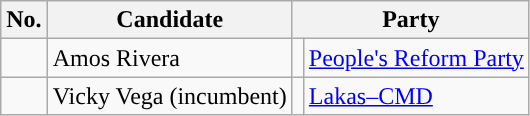<table class="wikitable sortable" style="text-align:left;">
<tr>
<th>No.</th>
<th>Candidate</th>
<th colspan="2">Party</th>
</tr>
<tr>
<td></td>
<td>Amos Rivera</td>
<td></td>
<td><a href='#'>People's Reform Party</a></td>
</tr>
<tr>
<td></td>
<td>Vicky Vega (incumbent)</td>
<td></td>
<td><a href='#'>Lakas–CMD</a></td>
</tr>
</table>
